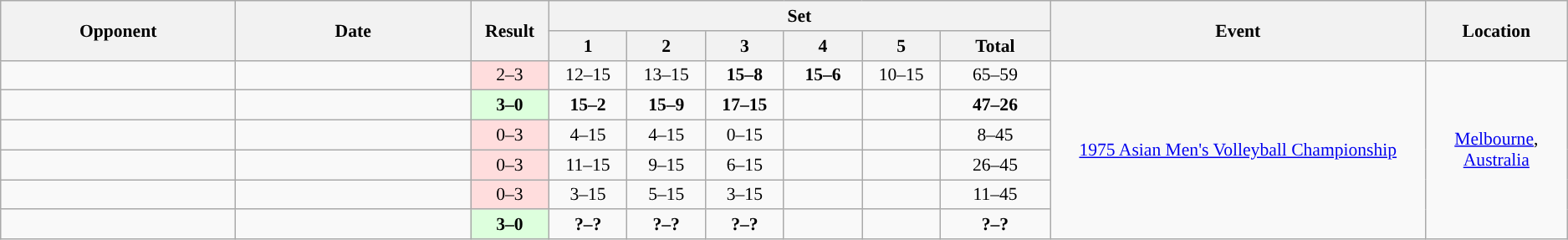<table class="wikitable" style="font-size: 90%">
<tr>
<th rowspan=2 width=15%>Opponent</th>
<th rowspan=2 width=15%>Date</th>
<th rowspan=2 width=5%>Result</th>
<th colspan=6>Set</th>
<th rowspan=2 width=24%>Event</th>
<th rowspan=2 width=16%>Location</th>
</tr>
<tr>
<th width=5%>1</th>
<th width=5%>2</th>
<th width=5%>3</th>
<th width=5%>4</th>
<th width=5%>5</th>
<th width=7%>Total</th>
</tr>
<tr style="text-align:center;">
<td style="text-align:left;"></td>
<td></td>
<td style="background:#ffdddd;">2–3</td>
<td>12–15</td>
<td>13–15</td>
<td><strong>15–8</strong></td>
<td><strong>15–6</strong></td>
<td>10–15</td>
<td>65–59</td>
<td rowspan=6><a href='#'>1975 Asian Men's Volleyball Championship</a></td>
<td rowspan=6><a href='#'>Melbourne</a>, <a href='#'>Australia</a></td>
</tr>
<tr style="text-align:center;">
<td style="text-align:left;"></td>
<td></td>
<td style="background:#ddffdd;"><strong>3–0</strong></td>
<td><strong>15–2</strong></td>
<td><strong>15–9</strong></td>
<td><strong>17–15</strong></td>
<td></td>
<td></td>
<td><strong>47–26</strong></td>
</tr>
<tr style="text-align:center;">
<td style="text-align:left;"></td>
<td></td>
<td style="background:#ffdddd;">0–3</td>
<td>4–15</td>
<td>4–15</td>
<td>0–15</td>
<td></td>
<td></td>
<td>8–45</td>
</tr>
<tr style="text-align:center;">
<td style="text-align:left;"></td>
<td></td>
<td style="background:#ffdddd;">0–3</td>
<td>11–15</td>
<td>9–15</td>
<td>6–15</td>
<td></td>
<td></td>
<td>26–45</td>
</tr>
<tr style="text-align:center;">
<td style="text-align:left;"></td>
<td></td>
<td style="background:#ffdddd;">0–3</td>
<td>3–15</td>
<td>5–15</td>
<td>3–15</td>
<td></td>
<td></td>
<td>11–45</td>
</tr>
<tr style="text-align:center;">
<td style="text-align:left;"></td>
<td></td>
<td style="background:#ddffdd;"><strong>3–0</strong></td>
<td><strong>?–?</strong></td>
<td><strong>?–?</strong></td>
<td><strong>?–?</strong></td>
<td></td>
<td></td>
<td><strong>?–?</strong></td>
</tr>
</table>
